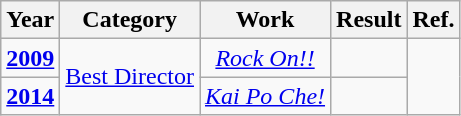<table class= "wikitable" style="text-align:center;">
<tr>
<th>Year</th>
<th>Category</th>
<th>Work</th>
<th>Result</th>
<th>Ref.</th>
</tr>
<tr>
<td><strong><a href='#'>2009</a></strong></td>
<td rowspan =2><a href='#'>Best Director</a></td>
<td><em><a href='#'>Rock On!!</a></em></td>
<td></td>
<td rowspan=2></td>
</tr>
<tr>
<td><strong><a href='#'>2014</a></strong></td>
<td><em><a href='#'>Kai Po Che!</a></em></td>
<td></td>
</tr>
</table>
